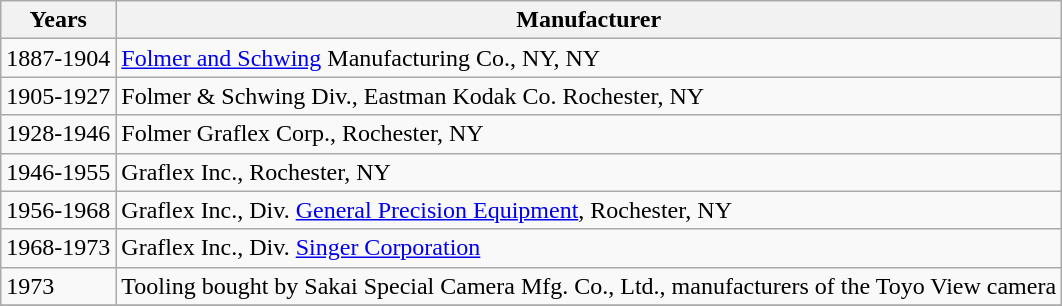<table class="wikitable">
<tr>
<th>Years</th>
<th>Manufacturer</th>
</tr>
<tr>
<td>1887-1904</td>
<td><a href='#'>Folmer and Schwing</a> Manufacturing Co., NY, NY</td>
</tr>
<tr>
<td>1905-1927</td>
<td>Folmer & Schwing Div., Eastman Kodak Co. Rochester, NY</td>
</tr>
<tr>
<td>1928-1946</td>
<td>Folmer Graflex Corp., Rochester, NY</td>
</tr>
<tr>
<td>1946-1955</td>
<td>Graflex Inc., Rochester, NY</td>
</tr>
<tr>
<td>1956-1968</td>
<td>Graflex Inc., Div. <a href='#'>General Precision Equipment</a>, Rochester, NY</td>
</tr>
<tr>
<td>1968-1973</td>
<td>Graflex Inc., Div. <a href='#'>Singer Corporation</a></td>
</tr>
<tr>
<td>1973</td>
<td>Tooling bought by Sakai Special Camera Mfg. Co., Ltd., manufacturers of the Toyo View camera</td>
</tr>
<tr>
</tr>
</table>
